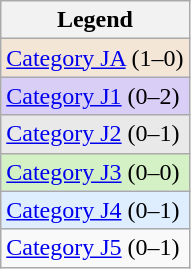<table class="wikitable">
<tr>
<th>Legend</th>
</tr>
<tr bgcolor="F3E6D7">
<td><a href='#'>Category JA</a> (1–0)</td>
</tr>
<tr bgcolor="d8cef6">
<td><a href='#'>Category J1</a> (0–2)</td>
</tr>
<tr bgcolor="e9e9e9">
<td><a href='#'>Category J2</a> (0–1)</td>
</tr>
<tr bgcolor="D4F1C5">
<td><a href='#'>Category J3</a> (0–0)</td>
</tr>
<tr bgcolor="dfeeff">
<td><a href='#'>Category J4</a> (0–1)</td>
</tr>
<tr>
<td><a href='#'>Category J5</a> (0–1)</td>
</tr>
</table>
